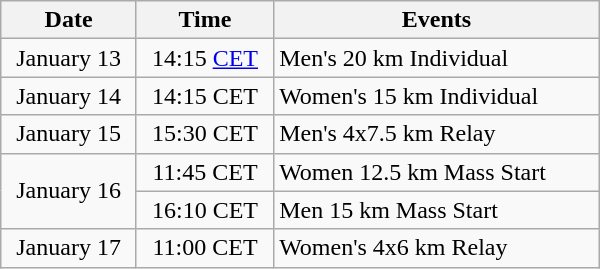<table class="wikitable" style="text-align: center" width="400">
<tr>
<th>Date</th>
<th>Time</th>
<th>Events</th>
</tr>
<tr>
<td>January 13</td>
<td>14:15 <a href='#'>CET</a></td>
<td style="text-align: left">Men's 20 km Individual</td>
</tr>
<tr>
<td>January 14</td>
<td>14:15 CET</td>
<td style="text-align: left">Women's 15 km Individual</td>
</tr>
<tr>
<td>January 15</td>
<td>15:30 CET</td>
<td style="text-align: left">Men's 4x7.5 km Relay</td>
</tr>
<tr>
<td rowspan=2>January 16</td>
<td>11:45 CET</td>
<td style="text-align: left">Women 12.5 km Mass Start</td>
</tr>
<tr>
<td>16:10 CET</td>
<td style="text-align: left">Men 15 km Mass Start</td>
</tr>
<tr>
<td>January 17</td>
<td>11:00 CET</td>
<td style="text-align: left">Women's 4x6 km Relay</td>
</tr>
</table>
